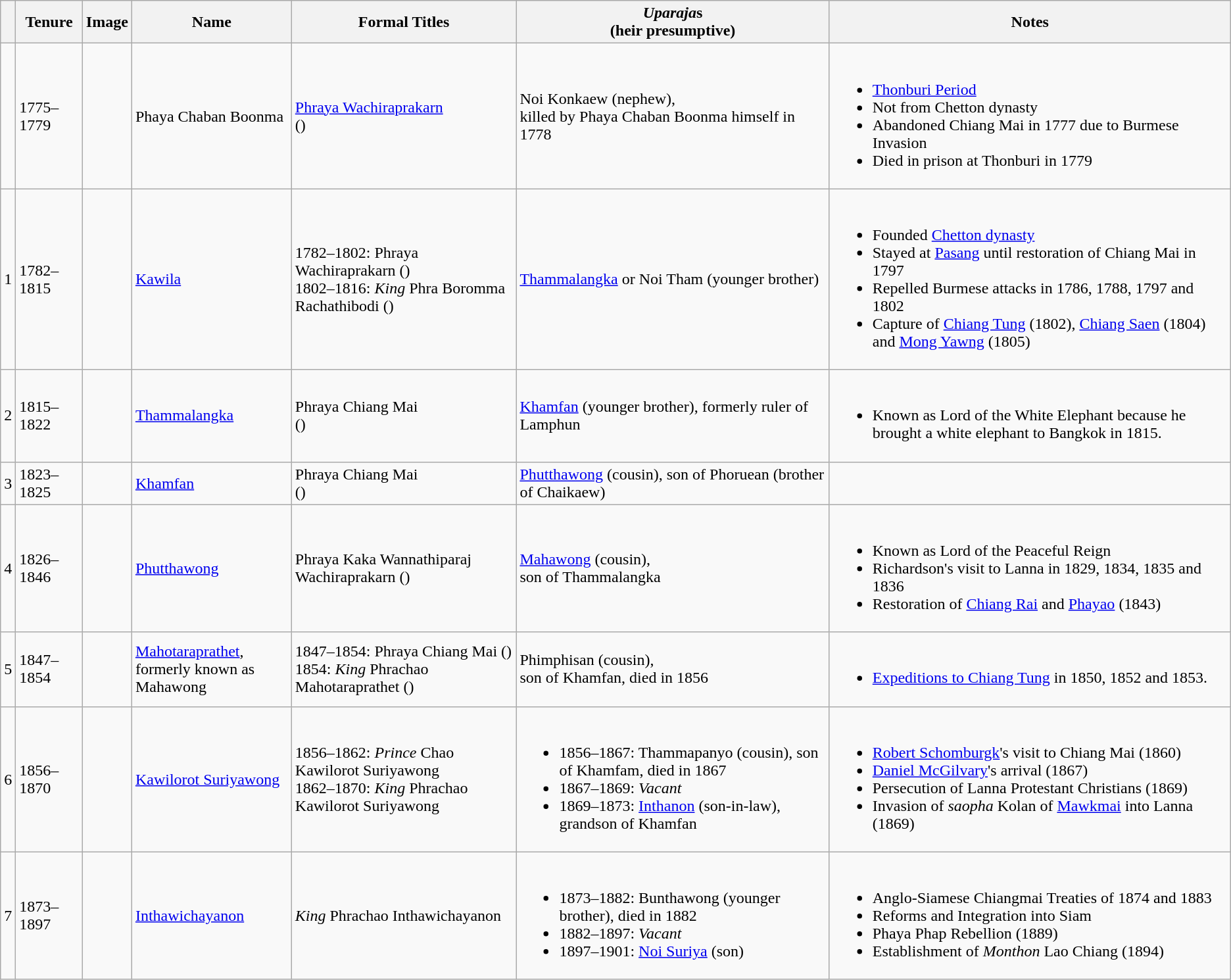<table class="wikitable">
<tr>
<th></th>
<th>Tenure</th>
<th>Image</th>
<th>Name</th>
<th>Formal Titles</th>
<th><em>Uparaja</em>s<br>(heir presumptive)</th>
<th>Notes</th>
</tr>
<tr>
<td></td>
<td>1775–1779</td>
<td></td>
<td>Phaya Chaban Boonma<br></td>
<td><a href='#'>Phraya Wachiraprakarn</a><br>()</td>
<td>Noi Konkaew (nephew),<br>killed by Phaya Chaban Boonma himself in 1778</td>
<td><br><ul><li><a href='#'>Thonburi Period</a></li><li>Not from Chetton dynasty</li><li>Abandoned Chiang Mai in 1777 due to Burmese Invasion</li><li>Died in prison at Thonburi in 1779</li></ul></td>
</tr>
<tr>
<td>1</td>
<td>1782–1815</td>
<td></td>
<td><a href='#'>Kawila</a></td>
<td>1782–1802: Phraya Wachiraprakarn ()<br>1802–1816: <em>King</em> Phra Boromma Rachathibodi ()</td>
<td><a href='#'>Thammalangka</a> or Noi Tham (younger brother)</td>
<td><br><ul><li>Founded <a href='#'>Chetton dynasty</a></li><li>Stayed at <a href='#'>Pasang</a> until restoration of Chiang Mai in 1797</li><li>Repelled Burmese attacks in 1786, 1788, 1797 and 1802</li><li>Capture of <a href='#'>Chiang Tung</a> (1802), <a href='#'>Chiang Saen</a> (1804) and <a href='#'>Mong Yawng</a> (1805)</li></ul></td>
</tr>
<tr>
<td>2</td>
<td>1815–1822</td>
<td></td>
<td><a href='#'>Thammalangka</a></td>
<td>Phraya Chiang Mai<br>()</td>
<td><a href='#'>Khamfan</a> (younger brother), formerly ruler of Lamphun</td>
<td><br><ul><li>Known as Lord of the White Elephant because he brought a white elephant to Bangkok in 1815.</li></ul></td>
</tr>
<tr>
<td>3</td>
<td>1823–1825</td>
<td></td>
<td><a href='#'>Khamfan</a></td>
<td>Phraya Chiang Mai<br>()</td>
<td><a href='#'>Phutthawong</a> (cousin), son of Phoruean (brother of Chaikaew)</td>
<td></td>
</tr>
<tr>
<td>4</td>
<td>1826–1846</td>
<td></td>
<td><a href='#'>Phutthawong</a></td>
<td>Phraya Kaka Wannathiparaj Wachiraprakarn ()</td>
<td><a href='#'>Mahawong</a> (cousin),<br>son of Thammalangka</td>
<td><br><ul><li>Known as Lord of the Peaceful Reign</li><li>Richardson's visit to Lanna in 1829, 1834, 1835 and 1836</li><li>Restoration of <a href='#'>Chiang Rai</a> and <a href='#'>Phayao</a> (1843)</li></ul></td>
</tr>
<tr>
<td>5</td>
<td>1847–1854</td>
<td></td>
<td><a href='#'>Mahotaraprathet</a>,<br>formerly known as Mahawong</td>
<td>1847–1854: Phraya Chiang Mai ()<br>1854: <em>King</em> Phrachao Mahotaraprathet ()</td>
<td>Phimphisan (cousin),<br>son of Khamfan, died in 1856</td>
<td><br><ul><li><a href='#'>Expeditions to Chiang Tung</a> in 1850, 1852 and 1853.</li></ul></td>
</tr>
<tr>
<td>6</td>
<td>1856–1870</td>
<td></td>
<td><a href='#'>Kawilorot Suriyawong</a></td>
<td>1856–1862: <em>Prince</em> Chao Kawilorot Suriyawong<br>1862–1870: <em>King</em> Phrachao Kawilorot Suriyawong</td>
<td><br><ul><li>1856–1867: Thammapanyo (cousin), son of Khamfam, died in 1867</li><li>1867–1869: <em>Vacant</em></li><li>1869–1873: <a href='#'>Inthanon</a> (son-in-law), grandson of Khamfan</li></ul></td>
<td><br><ul><li><a href='#'>Robert Schomburgk</a>'s visit to Chiang Mai (1860)</li><li><a href='#'>Daniel McGilvary</a>'s arrival (1867)</li><li>Persecution of Lanna Protestant Christians (1869)</li><li>Invasion of <em>saopha</em> Kolan of <a href='#'>Mawkmai</a> into Lanna (1869)</li></ul></td>
</tr>
<tr>
<td>7</td>
<td>1873–1897</td>
<td></td>
<td><a href='#'>Inthawichayanon</a></td>
<td><em>King</em> Phrachao Inthawichayanon</td>
<td><br><ul><li>1873–1882: Bunthawong (younger brother), died in 1882</li><li>1882–1897: <em>Vacant</em></li><li>1897–1901: <a href='#'>Noi Suriya</a> (son)</li></ul></td>
<td><br><ul><li>Anglo-Siamese Chiangmai Treaties of 1874 and 1883</li><li>Reforms and Integration into Siam</li><li>Phaya Phap Rebellion (1889)</li><li>Establishment of <em>Monthon</em> Lao Chiang (1894)</li></ul></td>
</tr>
</table>
